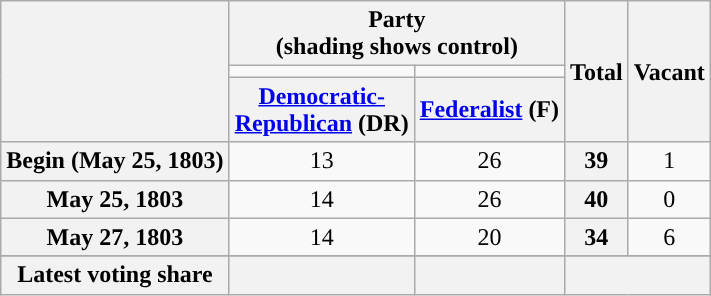<table class="wikitable" style="text-align:center">
<tr>
<th scope="col" rowspan="3"> </th>
<th scope="col" colspan="2">Party<div>(shading shows control)</div></th>
<th scope="col" rowspan="3">Total</th>
<th scope="col" rowspan="3">Vacant</th>
</tr>
<tr style="height:5px">
<td style="background-color:"></td>
<td style="background-color:"></td>
</tr>
<tr>
<th scope="col"><a href='#'>Democratic-<br>Republican</a> (DR)</th>
<th scope="col"><a href='#'>Federalist</a> (F)</th>
</tr>
<tr>
<th scope="row">Begin (May 25, 1803)</th>
<td>13</td>
<td rowspan=1 >26</td>
<th>39</th>
<td>1</td>
</tr>
<tr>
<th scope="row">May 25, 1803 </th>
<td>14</td>
<td rowspan=1 >26</td>
<th>40</th>
<td>0</td>
</tr>
<tr>
<th scope="row">May 27, 1803 </th>
<td>14</td>
<td rowspan=1 >20</td>
<th>34</th>
<td>6</td>
</tr>
<tr>
</tr>
<tr>
<th scope="row">Latest voting share</th>
<th></th>
<th></th>
<th colspan=2> </th>
</tr>
</table>
